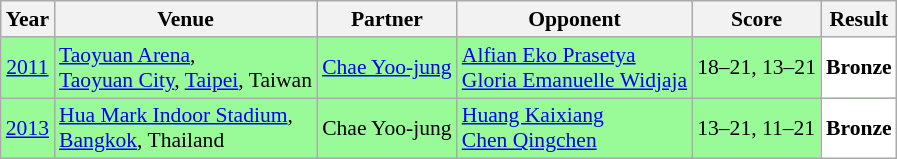<table class="sortable wikitable" style="font-size: 90%;">
<tr>
<th>Year</th>
<th>Venue</th>
<th>Partner</th>
<th>Opponent</th>
<th>Score</th>
<th>Result</th>
</tr>
<tr style="background:#98FB98">
<td align="center"><a href='#'>2011</a></td>
<td align="left"><a href='#'>Taoyuan Arena</a>,<br><a href='#'>Taoyuan City</a>, <a href='#'>Taipei</a>, Taiwan</td>
<td align="left"> <a href='#'>Chae Yoo-jung</a></td>
<td align="left"> <a href='#'>Alfian Eko Prasetya</a><br> <a href='#'>Gloria Emanuelle Widjaja</a></td>
<td align="left">18–21, 13–21</td>
<td style="text-align:left; background:white"> <strong>Bronze</strong></td>
</tr>
<tr style="background:#98FB98">
<td align="center"><a href='#'>2013</a></td>
<td align="left"><a href='#'>Hua Mark Indoor Stadium</a>,<br><a href='#'>Bangkok</a>, Thailand</td>
<td align="left"> Chae Yoo-jung</td>
<td align="left"> <a href='#'>Huang Kaixiang</a><br> <a href='#'>Chen Qingchen</a></td>
<td align="left">13–21, 11–21</td>
<td style="text-align:left; background:white"> <strong>Bronze</strong></td>
</tr>
</table>
